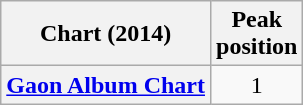<table class="wikitable plainrowheaders sortable" style="text-align:center;" border="1">
<tr>
<th scope="col">Chart (2014)</th>
<th scope="col">Peak<br>position</th>
</tr>
<tr>
<th scope="row"><a href='#'>Gaon Album Chart</a></th>
<td>1</td>
</tr>
</table>
